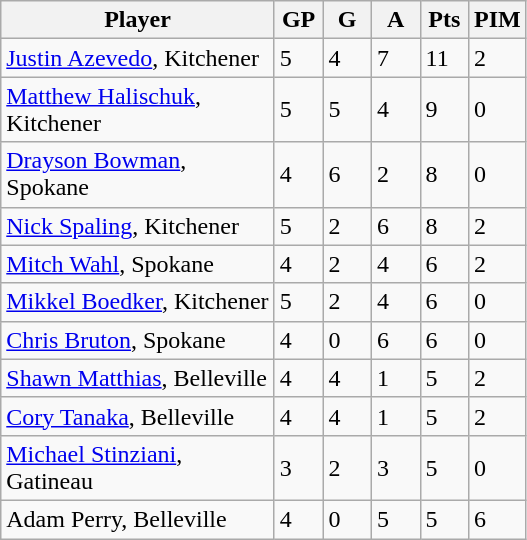<table class="wikitable">
<tr>
<th bgcolor="#DDDDFF" width="175px">Player</th>
<th bgcolor="#DDDDFF" width="25px">GP</th>
<th bgcolor="#DDDDFF" width="25px">G</th>
<th bgcolor="#DDDDFF" width="25px">A</th>
<th bgcolor="#DDDDFF" width="25px">Pts</th>
<th bgcolor="#DDDDFF" width="25px">PIM</th>
</tr>
<tr>
<td><a href='#'>Justin Azevedo</a>, Kitchener</td>
<td>5</td>
<td>4</td>
<td>7</td>
<td>11</td>
<td>2</td>
</tr>
<tr>
<td><a href='#'>Matthew Halischuk</a>, Kitchener</td>
<td>5</td>
<td>5</td>
<td>4</td>
<td>9</td>
<td>0</td>
</tr>
<tr>
<td><a href='#'>Drayson Bowman</a>, Spokane</td>
<td>4</td>
<td>6</td>
<td>2</td>
<td>8</td>
<td>0</td>
</tr>
<tr>
<td><a href='#'>Nick Spaling</a>, Kitchener</td>
<td>5</td>
<td>2</td>
<td>6</td>
<td>8</td>
<td>2</td>
</tr>
<tr>
<td><a href='#'>Mitch Wahl</a>, Spokane</td>
<td>4</td>
<td>2</td>
<td>4</td>
<td>6</td>
<td>2</td>
</tr>
<tr>
<td><a href='#'>Mikkel Boedker</a>, Kitchener</td>
<td>5</td>
<td>2</td>
<td>4</td>
<td>6</td>
<td>0</td>
</tr>
<tr>
<td><a href='#'>Chris Bruton</a>, Spokane</td>
<td>4</td>
<td>0</td>
<td>6</td>
<td>6</td>
<td>0</td>
</tr>
<tr>
<td><a href='#'>Shawn Matthias</a>, Belleville</td>
<td>4</td>
<td>4</td>
<td>1</td>
<td>5</td>
<td>2</td>
</tr>
<tr>
<td><a href='#'>Cory Tanaka</a>, Belleville</td>
<td>4</td>
<td>4</td>
<td>1</td>
<td>5</td>
<td>2</td>
</tr>
<tr>
<td><a href='#'>Michael Stinziani</a>, Gatineau</td>
<td>3</td>
<td>2</td>
<td>3</td>
<td>5</td>
<td>0</td>
</tr>
<tr>
<td>Adam Perry, Belleville</td>
<td>4</td>
<td>0</td>
<td>5</td>
<td>5</td>
<td>6</td>
</tr>
</table>
